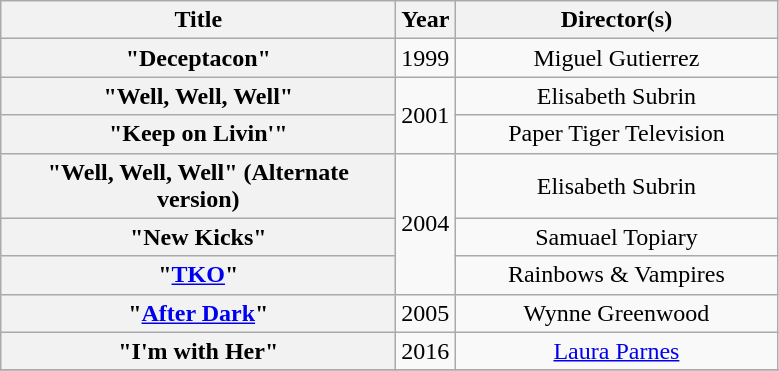<table class="wikitable plainrowheaders" style="text-align:center;">
<tr>
<th scope="col" style="width:16em;">Title</th>
<th scope="col">Year</th>
<th scope="col" style="width:13em;">Director(s)</th>
</tr>
<tr>
<th scope="row">"Deceptacon"</th>
<td>1999</td>
<td>Miguel Gutierrez</td>
</tr>
<tr>
<th scope="row">"Well, Well, Well"</th>
<td rowspan=2>2001</td>
<td>Elisabeth Subrin</td>
</tr>
<tr>
<th scope="row">"Keep on Livin'"</th>
<td>Paper Tiger Television</td>
</tr>
<tr>
<th scope="row">"Well, Well, Well" <span>(Alternate version)</span></th>
<td rowspan=3>2004</td>
<td>Elisabeth Subrin</td>
</tr>
<tr>
<th scope="row">"New Kicks"</th>
<td>Samuael Topiary</td>
</tr>
<tr>
<th scope="row">"<a href='#'>TKO</a>"</th>
<td>Rainbows & Vampires</td>
</tr>
<tr>
<th scope="row">"<a href='#'>After Dark</a>"</th>
<td>2005</td>
<td>Wynne Greenwood</td>
</tr>
<tr>
<th scope="row">"I'm with Her"</th>
<td>2016</td>
<td><a href='#'>Laura Parnes</a></td>
</tr>
<tr>
</tr>
</table>
